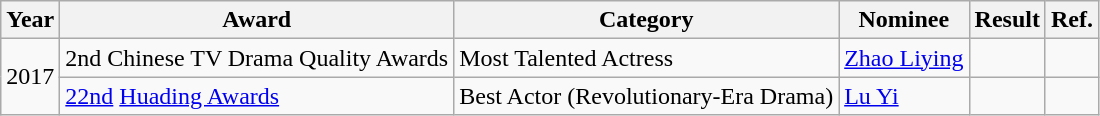<table class="wikitable">
<tr>
<th>Year</th>
<th>Award</th>
<th>Category</th>
<th>Nominee</th>
<th>Result</th>
<th>Ref.</th>
</tr>
<tr>
<td rowspan=2>2017</td>
<td>2nd Chinese TV Drama Quality Awards</td>
<td>Most Talented Actress</td>
<td><a href='#'>Zhao Liying</a></td>
<td></td>
<td></td>
</tr>
<tr>
<td><a href='#'>22nd</a> <a href='#'>Huading Awards</a></td>
<td>Best Actor (Revolutionary-Era Drama)</td>
<td><a href='#'>Lu Yi</a></td>
<td></td>
<td></td>
</tr>
</table>
